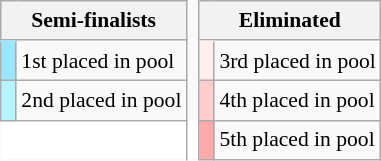<table class="wikitable" style="border:none; font-size:90%; line-height:1.35;">
<tr style="border-top:1px solid transparent;border-right:1px solid transparent;border-left:1px solid transparent;">
<th colspan="2">Semi-finalists</th>
<td rowspan="5" style="width:0.5em;border-top:1px solid transparent;border-bottom:1px solid transparent;padding:0;"></td>
<th colspan="2">Eliminated</th>
</tr>
<tr style="height:0px;">
<td style="width:0.5em;padding:0;border-top:1px solid darkgray;border-bottom:1px solid #99e7ff;;"></td>
<td style="padding:0;border-bottom:1px solid transparent;"></td>
<td style="width:0.5em;padding:0;border-top:1px solid darkgray;border-bottom:1px solid #ffeeee;;"></td>
<td style="padding:0;border-bottom:1px solid transparent;"></td>
</tr>
<tr>
<td style="background:#99e7ff;"> </td>
<td>1st placed in pool</td>
<td style="background:#ffeeee;"> </td>
<td>3rd placed in pool</td>
</tr>
<tr>
<td style="background:#b4f4ff;"> </td>
<td>2nd placed in pool</td>
<td style="background:#ffcccc;"> </td>
<td>4th placed in pool</td>
</tr>
<tr>
<td colspan=3 style="border-top:1px solid transparent;border-right:1px solid transparent;border-bottom:1px solid transparent;border-left:1px solid transparent;background-color:#ffffff;"> </td>
<td style="background:#ffaaaa;"> </td>
<td>5th placed in pool</td>
</tr>
</table>
